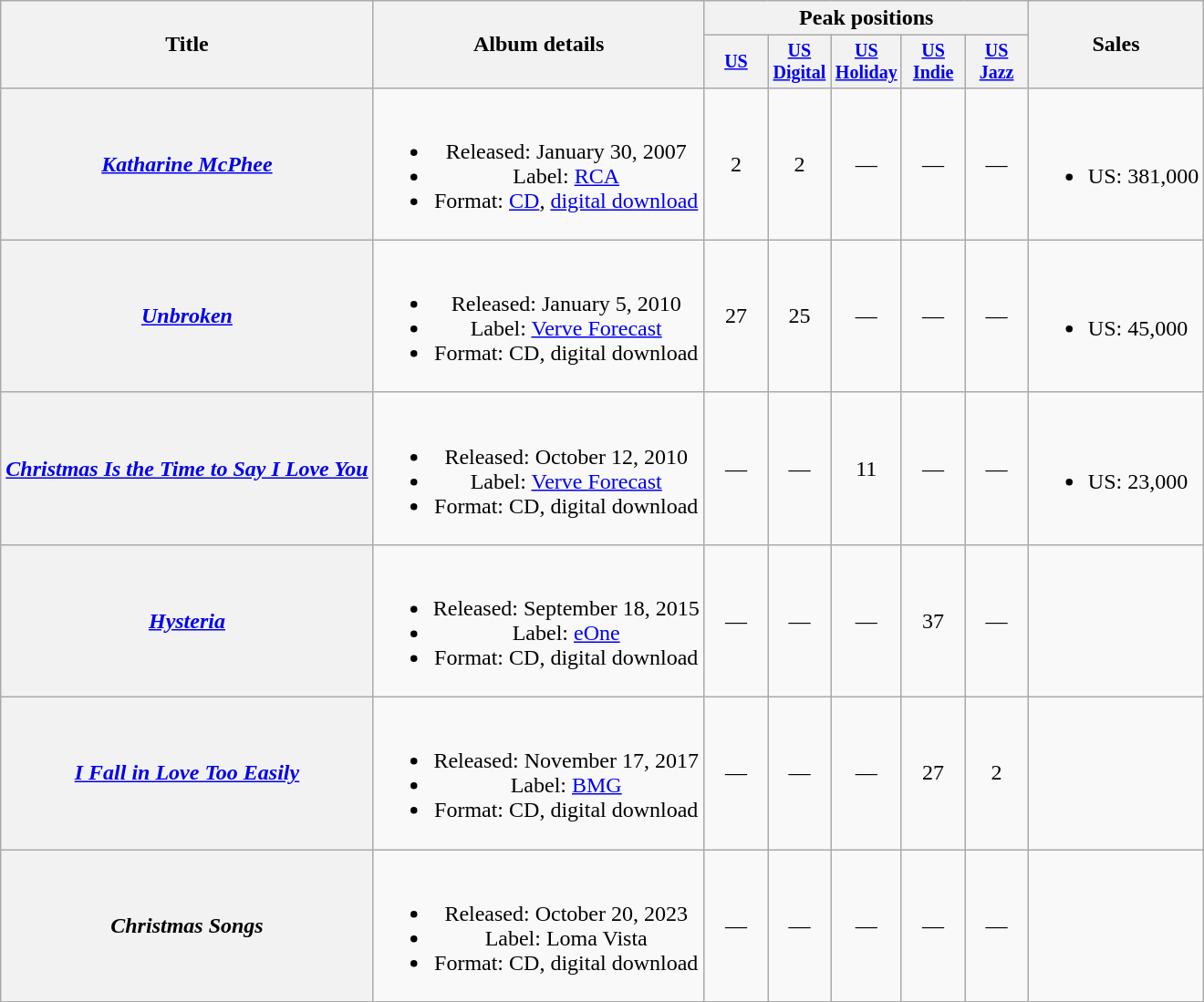<table class="wikitable plainrowheaders" style="text-align:center;">
<tr>
<th rowspan="2">Title</th>
<th rowspan="2">Album details</th>
<th colspan="5">Peak positions</th>
<th rowspan="2">Sales</th>
</tr>
<tr style="font-size:smaller;">
<th style="width:40px;"><a href='#'>US</a></th>
<th style="width:40px;"><a href='#'>US<br>Digital</a></th>
<th style="width:40px;"><a href='#'>US<br>Holiday</a></th>
<th style="width:40px;"><a href='#'>US<br>Indie</a></th>
<th style="width:40px;"><a href='#'>US<br>Jazz</a></th>
</tr>
<tr>
<th scope="row"><em><a href='#'>Katharine McPhee</a></em></th>
<td><br><ul><li>Released: January 30, 2007</li><li>Label: <a href='#'>RCA</a></li><li>Format: <a href='#'>CD</a>, <a href='#'>digital download</a></li></ul></td>
<td>2</td>
<td>2</td>
<td>—</td>
<td>—</td>
<td>—</td>
<td style="text-align:left;"><br><ul><li>US: 381,000</li></ul></td>
</tr>
<tr>
<th scope="row"><em><a href='#'>Unbroken</a></em></th>
<td><br><ul><li>Released: January 5, 2010</li><li>Label: <a href='#'>Verve Forecast</a></li><li>Format: CD, digital download</li></ul></td>
<td>27</td>
<td>25</td>
<td>—</td>
<td>—</td>
<td>—</td>
<td style="text-align:left;"><br><ul><li>US: 45,000</li></ul></td>
</tr>
<tr>
<th scope="row"><em><a href='#'>Christmas Is the Time to Say I Love You</a></em></th>
<td><br><ul><li>Released: October 12, 2010</li><li>Label: <a href='#'>Verve Forecast</a></li><li>Format: CD, digital download</li></ul></td>
<td>—</td>
<td>—</td>
<td>11</td>
<td>—</td>
<td>—</td>
<td style="text-align:left;"><br><ul><li>US: 23,000</li></ul></td>
</tr>
<tr>
<th scope="row"><em><a href='#'>Hysteria</a></em></th>
<td><br><ul><li>Released: September 18, 2015</li><li>Label: <a href='#'>eOne</a></li><li>Format: CD, digital download</li></ul></td>
<td>—</td>
<td>—</td>
<td>—</td>
<td>37</td>
<td>—</td>
<td style="text-align:left;"></td>
</tr>
<tr>
<th scope="row"><em><a href='#'>I Fall in Love Too Easily</a></em></th>
<td><br><ul><li>Released: November 17, 2017</li><li>Label: <a href='#'>BMG</a></li><li>Format: CD, digital download</li></ul></td>
<td>—</td>
<td>—</td>
<td>—</td>
<td>27</td>
<td>2</td>
<td style="text-align:left;"></td>
</tr>
<tr>
<th scope="row"><em>Christmas Songs</em></th>
<td><br><ul><li>Released: October 20, 2023</li><li>Label: Loma Vista</li><li>Format: CD, digital download</li></ul></td>
<td>—</td>
<td>—</td>
<td>—</td>
<td>—</td>
<td>—</td>
<td></td>
</tr>
</table>
